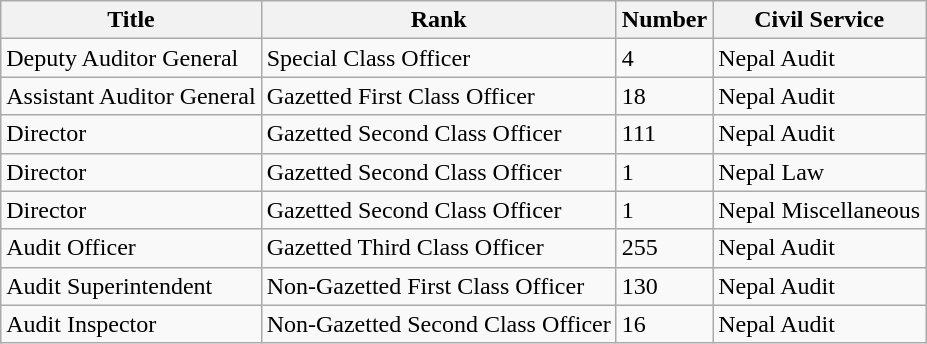<table class="wikitable">
<tr>
<th>Title</th>
<th>Rank</th>
<th>Number</th>
<th>Civil Service</th>
</tr>
<tr>
<td>Deputy Auditor General</td>
<td>Special Class Officer</td>
<td>4</td>
<td>Nepal Audit</td>
</tr>
<tr>
<td>Assistant Auditor General</td>
<td>Gazetted First Class Officer</td>
<td>18</td>
<td>Nepal Audit</td>
</tr>
<tr>
<td>Director</td>
<td>Gazetted Second Class Officer</td>
<td>111</td>
<td>Nepal Audit</td>
</tr>
<tr>
<td>Director</td>
<td>Gazetted Second Class Officer</td>
<td>1</td>
<td>Nepal Law</td>
</tr>
<tr>
<td>Director</td>
<td>Gazetted Second Class Officer</td>
<td>1</td>
<td>Nepal Miscellaneous</td>
</tr>
<tr>
<td>Audit Officer</td>
<td>Gazetted Third Class Officer</td>
<td>255</td>
<td>Nepal Audit</td>
</tr>
<tr>
<td>Audit Superintendent</td>
<td>Non-Gazetted First Class Officer</td>
<td>130</td>
<td>Nepal Audit</td>
</tr>
<tr>
<td>Audit Inspector</td>
<td>Non-Gazetted Second Class Officer</td>
<td>16</td>
<td>Nepal Audit</td>
</tr>
</table>
